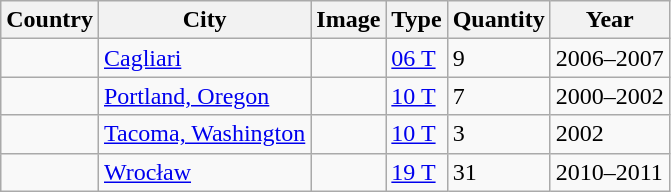<table class="wikitable sortable">
<tr>
<th>Country</th>
<th>City</th>
<th>Image</th>
<th>Type</th>
<th>Quantity</th>
<th>Year</th>
</tr>
<tr>
<td></td>
<td><a href='#'>Cagliari</a></td>
<td></td>
<td><a href='#'>06 T</a></td>
<td>9</td>
<td>2006–2007</td>
</tr>
<tr>
<td></td>
<td><a href='#'>Portland, Oregon</a></td>
<td></td>
<td><a href='#'>10 T</a></td>
<td>7</td>
<td>2000–2002</td>
</tr>
<tr>
<td></td>
<td><a href='#'>Tacoma, Washington</a></td>
<td></td>
<td><a href='#'>10 T</a></td>
<td>3</td>
<td>2002</td>
</tr>
<tr>
<td></td>
<td><a href='#'>Wrocław</a></td>
<td></td>
<td><a href='#'>19 T</a></td>
<td>31</td>
<td>2010–2011</td>
</tr>
</table>
